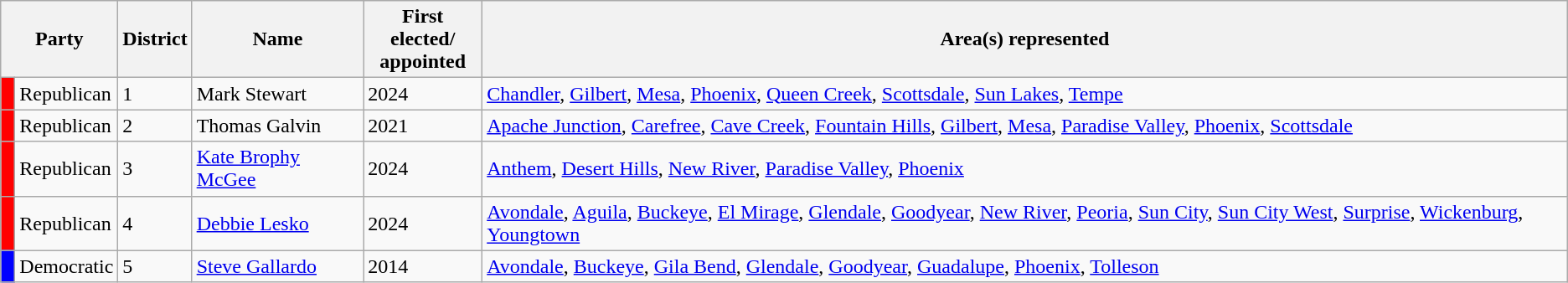<table class="wikitable col3center col5center">
<tr>
<th colspan="2">Party</th>
<th>District</th>
<th>Name</th>
<th>First elected/<br>appointed</th>
<th>Area(s) represented</th>
</tr>
<tr>
<td style="background:red;"> </td>
<td>Republican</td>
<td>1</td>
<td>Mark Stewart</td>
<td>2024</td>
<td><a href='#'>Chandler</a>, <a href='#'>Gilbert</a>, <a href='#'>Mesa</a>, <a href='#'>Phoenix</a>, <a href='#'>Queen Creek</a>, <a href='#'>Scottsdale</a>, <a href='#'>Sun Lakes</a>, <a href='#'>Tempe</a></td>
</tr>
<tr>
<td style="background:red;"> </td>
<td>Republican</td>
<td>2</td>
<td>Thomas Galvin</td>
<td>2021</td>
<td><a href='#'>Apache Junction</a>, <a href='#'>Carefree</a>, <a href='#'>Cave Creek</a>, <a href='#'>Fountain Hills</a>, <a href='#'>Gilbert</a>, <a href='#'>Mesa</a>, <a href='#'>Paradise Valley</a>, <a href='#'>Phoenix</a>, <a href='#'>Scottsdale</a></td>
</tr>
<tr>
<td style="background:red;"> </td>
<td>Republican</td>
<td>3</td>
<td><a href='#'>Kate Brophy McGee</a></td>
<td>2024</td>
<td><a href='#'>Anthem</a>, <a href='#'>Desert Hills</a>, <a href='#'>New River</a>, <a href='#'>Paradise Valley</a>, <a href='#'>Phoenix</a></td>
</tr>
<tr>
<td style="background:red;"> </td>
<td>Republican</td>
<td>4</td>
<td><a href='#'>Debbie Lesko</a></td>
<td>2024</td>
<td><a href='#'>Avondale</a>, <a href='#'>Aguila</a>, <a href='#'>Buckeye</a>, <a href='#'>El Mirage</a>, <a href='#'>Glendale</a>, <a href='#'>Goodyear</a>, <a href='#'>New River</a>, <a href='#'>Peoria</a>, <a href='#'>Sun City</a>, <a href='#'>Sun City West</a>, <a href='#'>Surprise</a>, <a href='#'>Wickenburg</a>, <a href='#'>Youngtown</a></td>
</tr>
<tr>
<td style="background:blue;"> </td>
<td>Democratic</td>
<td>5</td>
<td><a href='#'>Steve Gallardo</a></td>
<td>2014</td>
<td><a href='#'>Avondale</a>, <a href='#'>Buckeye</a>, <a href='#'>Gila Bend</a>, <a href='#'>Glendale</a>, <a href='#'>Goodyear</a>, <a href='#'>Guadalupe</a>, <a href='#'>Phoenix</a>, <a href='#'>Tolleson</a></td>
</tr>
</table>
